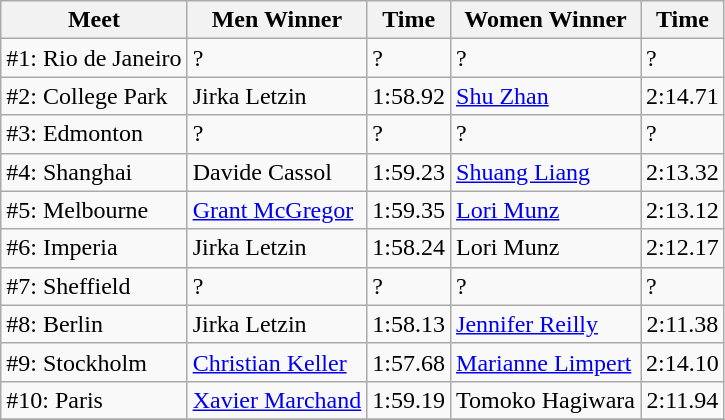<table class=wikitable>
<tr>
<th>Meet</th>
<th>Men Winner</th>
<th>Time</th>
<th>Women Winner</th>
<th>Time</th>
</tr>
<tr>
<td>#1: Rio de Janeiro</td>
<td ?>?</td>
<td ?>?</td>
<td ?>?</td>
<td ?>?</td>
</tr>
<tr>
<td>#2: College Park</td>
<td> Jirka Letzin</td>
<td align=center>1:58.92</td>
<td> <a href='#'>Shu Zhan</a></td>
<td align=center>2:14.71</td>
</tr>
<tr>
<td>#3: Edmonton</td>
<td ?>?</td>
<td ?>?</td>
<td ?>?</td>
<td ?>?</td>
</tr>
<tr>
<td>#4: Shanghai</td>
<td> Davide Cassol</td>
<td align=center>1:59.23</td>
<td> <a href='#'>Shuang Liang</a></td>
<td align=center>2:13.32</td>
</tr>
<tr>
<td>#5: Melbourne</td>
<td> <a href='#'>Grant McGregor</a></td>
<td align=center>1:59.35</td>
<td> <a href='#'>Lori Munz</a></td>
<td align=center>2:13.12</td>
</tr>
<tr>
<td>#6: Imperia</td>
<td> Jirka Letzin</td>
<td align=center>1:58.24</td>
<td> Lori Munz</td>
<td align=center>2:12.17</td>
</tr>
<tr>
<td>#7: Sheffield</td>
<td ?>?</td>
<td ?>?</td>
<td ?>?</td>
<td ?>?</td>
</tr>
<tr>
<td>#8: Berlin</td>
<td> Jirka Letzin</td>
<td align=center>1:58.13</td>
<td> <a href='#'>Jennifer Reilly</a></td>
<td align=center>2:11.38</td>
</tr>
<tr>
<td>#9: Stockholm</td>
<td> <a href='#'>Christian Keller</a></td>
<td align=center>1:57.68</td>
<td> <a href='#'>Marianne Limpert</a></td>
<td align=center>2:14.10</td>
</tr>
<tr>
<td>#10: Paris</td>
<td> <a href='#'>Xavier Marchand</a></td>
<td align=center>1:59.19</td>
<td> Tomoko Hagiwara</td>
<td align=center>2:11.94</td>
</tr>
<tr>
</tr>
</table>
